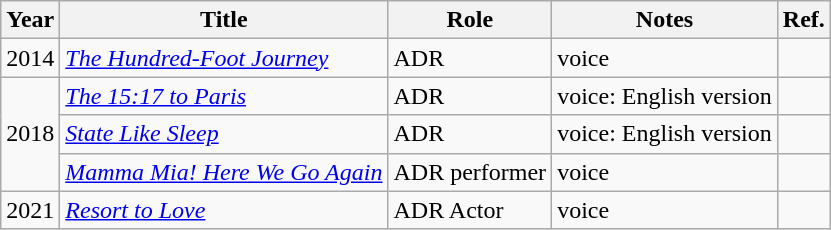<table class="wikitable">
<tr>
<th>Year</th>
<th>Title</th>
<th>Role</th>
<th>Notes</th>
<th>Ref.</th>
</tr>
<tr>
<td>2014</td>
<td><em><a href='#'>The Hundred-Foot Journey</a></em></td>
<td>ADR</td>
<td>voice</td>
<td></td>
</tr>
<tr>
<td rowspan="3">2018</td>
<td><em><a href='#'>The 15:17 to Paris</a></em></td>
<td>ADR</td>
<td>voice: English version</td>
<td></td>
</tr>
<tr>
<td><em><a href='#'>State Like Sleep</a></em></td>
<td>ADR</td>
<td>voice: English version</td>
<td></td>
</tr>
<tr>
<td><em><a href='#'>Mamma Mia! Here We Go Again</a></em></td>
<td>ADR performer</td>
<td>voice</td>
<td></td>
</tr>
<tr>
<td>2021</td>
<td><em><a href='#'>Resort to Love</a></em></td>
<td>ADR Actor</td>
<td>voice</td>
<td></td>
</tr>
</table>
